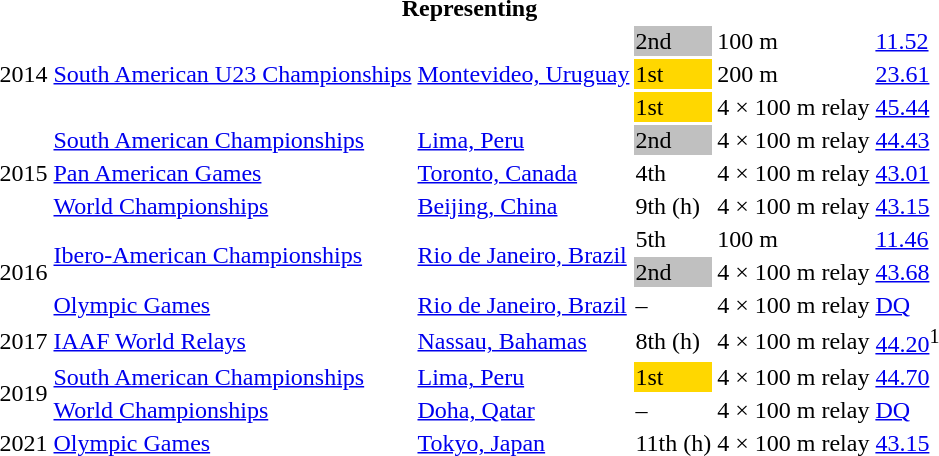<table>
<tr>
<th colspan="6">Representing </th>
</tr>
<tr>
<td rowspan=3>2014</td>
<td rowspan=3><a href='#'>South American U23 Championships</a></td>
<td rowspan=3><a href='#'>Montevideo, Uruguay</a></td>
<td bgcolor=silver>2nd</td>
<td>100 m</td>
<td><a href='#'>11.52</a></td>
</tr>
<tr>
<td bgcolor=gold>1st</td>
<td>200 m</td>
<td><a href='#'>23.61</a></td>
</tr>
<tr>
<td bgcolor=gold>1st</td>
<td>4 × 100 m relay</td>
<td><a href='#'>45.44</a></td>
</tr>
<tr>
<td rowspan=3>2015</td>
<td><a href='#'>South American Championships</a></td>
<td><a href='#'>Lima, Peru</a></td>
<td bgcolor=silver>2nd</td>
<td>4 × 100 m relay</td>
<td><a href='#'>44.43</a></td>
</tr>
<tr>
<td><a href='#'>Pan American Games</a></td>
<td><a href='#'>Toronto, Canada</a></td>
<td>4th</td>
<td>4 × 100 m relay</td>
<td><a href='#'>43.01</a></td>
</tr>
<tr>
<td><a href='#'>World Championships</a></td>
<td><a href='#'>Beijing, China</a></td>
<td>9th (h)</td>
<td>4 × 100 m relay</td>
<td><a href='#'>43.15</a></td>
</tr>
<tr>
<td rowspan=3>2016</td>
<td rowspan=2><a href='#'>Ibero-American Championships</a></td>
<td rowspan=2><a href='#'>Rio de Janeiro, Brazil</a></td>
<td>5th</td>
<td>100 m</td>
<td><a href='#'>11.46</a></td>
</tr>
<tr>
<td bgcolor=silver>2nd</td>
<td>4 × 100 m relay</td>
<td><a href='#'>43.68</a></td>
</tr>
<tr>
<td><a href='#'>Olympic Games</a></td>
<td><a href='#'>Rio de Janeiro, Brazil</a></td>
<td>–</td>
<td>4 × 100 m relay</td>
<td><a href='#'>DQ</a></td>
</tr>
<tr>
<td>2017</td>
<td><a href='#'>IAAF World Relays</a></td>
<td><a href='#'>Nassau, Bahamas</a></td>
<td>8th (h)</td>
<td>4 × 100 m relay</td>
<td><a href='#'>44.20</a><sup>1</sup></td>
</tr>
<tr>
<td rowspan=2>2019</td>
<td><a href='#'>South American Championships</a></td>
<td><a href='#'>Lima, Peru</a></td>
<td bgcolor=gold>1st</td>
<td>4 × 100 m relay</td>
<td><a href='#'>44.70</a></td>
</tr>
<tr>
<td><a href='#'>World Championships</a></td>
<td><a href='#'>Doha, Qatar</a></td>
<td>–</td>
<td>4 × 100 m relay</td>
<td><a href='#'>DQ</a></td>
</tr>
<tr>
<td>2021</td>
<td><a href='#'>Olympic Games</a></td>
<td><a href='#'>Tokyo, Japan</a></td>
<td>11th (h)</td>
<td>4 × 100 m relay</td>
<td><a href='#'>43.15</a></td>
</tr>
</table>
